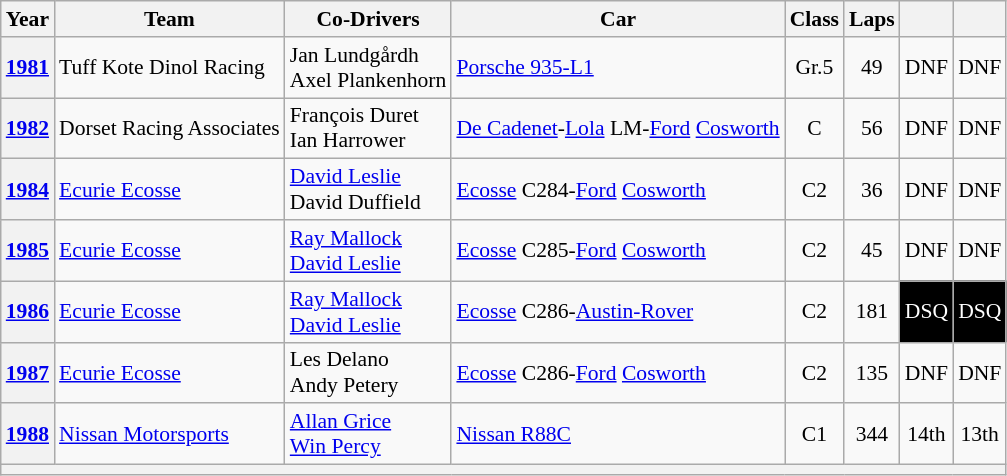<table class="wikitable" style="text-align:center; font-size:90%">
<tr>
<th>Year</th>
<th>Team</th>
<th>Co-Drivers</th>
<th>Car</th>
<th>Class</th>
<th>Laps</th>
<th></th>
<th></th>
</tr>
<tr>
<th><a href='#'>1981</a></th>
<td align="left"> Tuff Kote Dinol Racing</td>
<td align="left"> Jan Lundgårdh<br> Axel Plankenhorn</td>
<td align="left"><a href='#'>Porsche 935-L1</a></td>
<td>Gr.5</td>
<td>49</td>
<td>DNF</td>
<td>DNF</td>
</tr>
<tr>
<th><a href='#'>1982</a></th>
<td align="left"> Dorset Racing Associates</td>
<td align="left"> François Duret<br> Ian Harrower</td>
<td align="left"><a href='#'>De Cadenet</a>-<a href='#'>Lola</a> LM-<a href='#'>Ford</a> <a href='#'>Cosworth</a></td>
<td>C</td>
<td>56</td>
<td>DNF</td>
<td>DNF</td>
</tr>
<tr>
<th><a href='#'>1984</a></th>
<td align="left"> <a href='#'>Ecurie Ecosse</a></td>
<td align="left"> <a href='#'>David Leslie</a><br> David Duffield</td>
<td align="left"><a href='#'>Ecosse</a> C284-<a href='#'>Ford</a> <a href='#'>Cosworth</a></td>
<td>C2</td>
<td>36</td>
<td>DNF</td>
<td>DNF</td>
</tr>
<tr>
<th><a href='#'>1985</a></th>
<td align="left"> <a href='#'>Ecurie Ecosse</a></td>
<td align="left"> <a href='#'>Ray Mallock</a><br> <a href='#'>David Leslie</a></td>
<td align="left"><a href='#'>Ecosse</a> C285-<a href='#'>Ford</a> <a href='#'>Cosworth</a></td>
<td>C2</td>
<td>45</td>
<td>DNF</td>
<td>DNF</td>
</tr>
<tr>
<th><a href='#'>1986</a></th>
<td align="left"> <a href='#'>Ecurie Ecosse</a></td>
<td align="left"> <a href='#'>Ray Mallock</a><br> <a href='#'>David Leslie</a></td>
<td align="left"><a href='#'>Ecosse</a> C286-<a href='#'>Austin-Rover</a></td>
<td>C2</td>
<td>181</td>
<td style="background:#000; color:#fff;"><span>DSQ</span></td>
<td style="background:#000; color:#fff;"><span>DSQ</span></td>
</tr>
<tr>
<th><a href='#'>1987</a></th>
<td align="left"> <a href='#'>Ecurie Ecosse</a></td>
<td align="left"> Les Delano<br> Andy Petery</td>
<td align="left"><a href='#'>Ecosse</a> C286-<a href='#'>Ford</a> <a href='#'>Cosworth</a></td>
<td>C2</td>
<td>135</td>
<td>DNF</td>
<td>DNF</td>
</tr>
<tr>
<th><a href='#'>1988</a></th>
<td align="left"> <a href='#'>Nissan Motorsports</a></td>
<td align="left"> <a href='#'>Allan Grice</a><br> <a href='#'>Win Percy</a></td>
<td align="left"><a href='#'>Nissan R88C</a></td>
<td>C1</td>
<td>344</td>
<td>14th</td>
<td>13th</td>
</tr>
<tr>
<th colspan="8"></th>
</tr>
</table>
